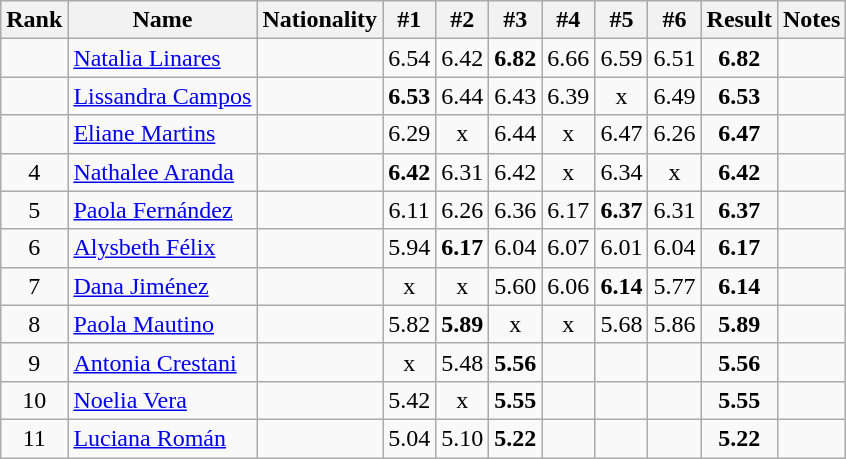<table class="wikitable sortable" style="text-align:center">
<tr>
<th>Rank</th>
<th>Name</th>
<th>Nationality</th>
<th>#1</th>
<th>#2</th>
<th>#3</th>
<th>#4</th>
<th>#5</th>
<th>#6</th>
<th>Result</th>
<th>Notes</th>
</tr>
<tr>
<td></td>
<td align=left><a href='#'>Natalia Linares</a></td>
<td align=left></td>
<td>6.54</td>
<td>6.42</td>
<td><strong>6.82</strong></td>
<td>6.66</td>
<td>6.59</td>
<td>6.51</td>
<td><strong>6.82</strong></td>
<td><strong></strong></td>
</tr>
<tr>
<td></td>
<td align=left><a href='#'>Lissandra Campos</a></td>
<td align=left></td>
<td><strong>6.53</strong></td>
<td>6.44</td>
<td>6.43</td>
<td>6.39</td>
<td>x</td>
<td>6.49</td>
<td><strong>6.53</strong></td>
<td></td>
</tr>
<tr>
<td></td>
<td align=left><a href='#'>Eliane Martins</a></td>
<td align=left></td>
<td>6.29</td>
<td>x</td>
<td>6.44</td>
<td>x</td>
<td>6.47</td>
<td>6.26</td>
<td><strong>6.47</strong></td>
<td></td>
</tr>
<tr>
<td>4</td>
<td align=left><a href='#'>Nathalee Aranda</a></td>
<td align=left></td>
<td><strong>6.42</strong></td>
<td>6.31</td>
<td>6.42</td>
<td>x</td>
<td>6.34</td>
<td>x</td>
<td><strong>6.42</strong></td>
<td></td>
</tr>
<tr>
<td>5</td>
<td align=left><a href='#'>Paola Fernández</a></td>
<td align=left></td>
<td>6.11</td>
<td>6.26</td>
<td>6.36</td>
<td>6.17</td>
<td><strong>6.37</strong></td>
<td>6.31</td>
<td><strong>6.37</strong></td>
<td></td>
</tr>
<tr>
<td>6</td>
<td align=left><a href='#'>Alysbeth Félix</a></td>
<td align=left></td>
<td>5.94</td>
<td><strong>6.17</strong></td>
<td>6.04</td>
<td>6.07</td>
<td>6.01</td>
<td>6.04</td>
<td><strong>6.17</strong></td>
<td></td>
</tr>
<tr>
<td>7</td>
<td align=left><a href='#'>Dana Jiménez</a></td>
<td align=left></td>
<td>x</td>
<td>x</td>
<td>5.60</td>
<td>6.06</td>
<td><strong>6.14</strong></td>
<td>5.77</td>
<td><strong>6.14</strong></td>
<td></td>
</tr>
<tr>
<td>8</td>
<td align=left><a href='#'>Paola Mautino</a></td>
<td align=left></td>
<td>5.82</td>
<td><strong>5.89</strong></td>
<td>x</td>
<td>x</td>
<td>5.68</td>
<td>5.86</td>
<td><strong>5.89</strong></td>
<td></td>
</tr>
<tr>
<td>9</td>
<td align=left><a href='#'>Antonia Crestani</a></td>
<td align=left></td>
<td>x</td>
<td>5.48</td>
<td><strong>5.56</strong></td>
<td></td>
<td></td>
<td></td>
<td><strong>5.56</strong></td>
<td></td>
</tr>
<tr>
<td>10</td>
<td align=left><a href='#'>Noelia Vera</a></td>
<td align=left></td>
<td>5.42</td>
<td>x</td>
<td><strong>5.55</strong></td>
<td></td>
<td></td>
<td></td>
<td><strong>5.55</strong></td>
<td></td>
</tr>
<tr>
<td>11</td>
<td align=left><a href='#'>Luciana Román</a></td>
<td align=left></td>
<td>5.04</td>
<td>5.10</td>
<td><strong>5.22</strong></td>
<td></td>
<td></td>
<td></td>
<td><strong>5.22</strong></td>
<td></td>
</tr>
</table>
